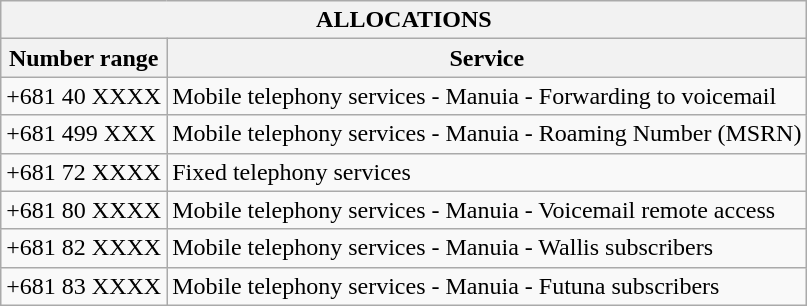<table class="wikitable" border=1>
<tr>
<th colspan="2">ALLOCATIONS</th>
</tr>
<tr>
<th>Number range</th>
<th>Service</th>
</tr>
<tr>
<td>+681 40 XXXX</td>
<td>Mobile telephony services - Manuia - Forwarding to voicemail</td>
</tr>
<tr>
<td>+681 499 XXX</td>
<td>Mobile telephony services - Manuia - Roaming Number (MSRN)</td>
</tr>
<tr>
<td>+681 72 XXXX</td>
<td>Fixed telephony services</td>
</tr>
<tr>
<td>+681 80 XXXX</td>
<td>Mobile telephony services - Manuia - Voicemail remote access</td>
</tr>
<tr>
<td>+681 82 XXXX</td>
<td>Mobile telephony services - Manuia - Wallis subscribers</td>
</tr>
<tr>
<td>+681 83 XXXX</td>
<td>Mobile telephony services - Manuia - Futuna subscribers</td>
</tr>
</table>
